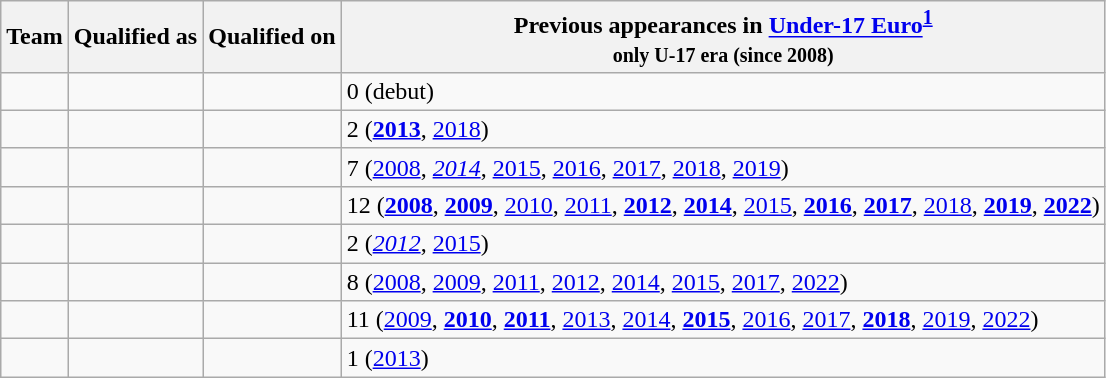<table class="wikitable sortable">
<tr>
<th>Team</th>
<th>Qualified as</th>
<th>Qualified on</th>
<th data-sort-type="number">Previous appearances in <a href='#'>Under-17 Euro</a><sup><a href='#'>1</a></sup><br><small>only U-17 era (since 2008)</small></th>
</tr>
<tr>
<td></td>
<td></td>
<td></td>
<td>0 (debut)</td>
</tr>
<tr>
<td></td>
<td></td>
<td></td>
<td>2 (<strong><a href='#'>2013</a></strong>, <a href='#'>2018</a>)</td>
</tr>
<tr>
<td></td>
<td></td>
<td></td>
<td>7 (<a href='#'>2008</a>, <em><a href='#'>2014</a></em>, <a href='#'>2015</a>, <a href='#'>2016</a>, <a href='#'>2017</a>, <a href='#'>2018</a>, <a href='#'>2019</a>)</td>
</tr>
<tr>
<td></td>
<td></td>
<td></td>
<td>12 (<strong><a href='#'>2008</a></strong>, <strong><a href='#'>2009</a></strong>, <a href='#'>2010</a>, <a href='#'>2011</a>, <strong><a href='#'>2012</a></strong>, <strong><a href='#'>2014</a></strong>, <a href='#'>2015</a>, <strong><a href='#'>2016</a></strong>, <strong><a href='#'>2017</a></strong>, <a href='#'>2018</a>, <strong><a href='#'>2019</a></strong>, <strong><a href='#'>2022</a></strong>)</td>
</tr>
<tr>
<td></td>
<td></td>
<td></td>
<td>2 (<em><a href='#'>2012</a></em>, <a href='#'>2015</a>)</td>
</tr>
<tr>
<td></td>
<td></td>
<td></td>
<td>8 (<a href='#'>2008</a>, <a href='#'>2009</a>, <a href='#'>2011</a>, <a href='#'>2012</a>, <a href='#'>2014</a>, <a href='#'>2015</a>, <a href='#'>2017</a>, <a href='#'>2022</a>)</td>
</tr>
<tr>
<td></td>
<td></td>
<td></td>
<td>11 (<a href='#'>2009</a>, <strong><a href='#'>2010</a></strong>, <strong><a href='#'>2011</a></strong>, <a href='#'>2013</a>, <a href='#'>2014</a>, <strong><a href='#'>2015</a></strong>, <a href='#'>2016</a>, <a href='#'>2017</a>, <strong><a href='#'>2018</a></strong>, <a href='#'>2019</a>, <a href='#'>2022</a>)</td>
</tr>
<tr>
<td></td>
<td></td>
<td></td>
<td>1 (<a href='#'>2013</a>)</td>
</tr>
</table>
